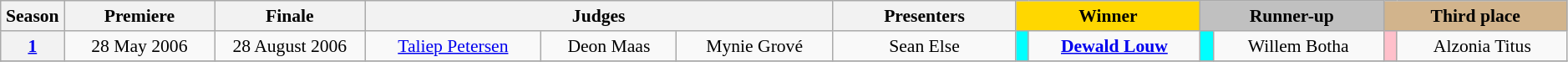<table class="wikitable" style="text-align:center; font-size:90%; width:99%">
<tr>
<th width="2%">Season</th>
<th width="9%">Premiere</th>
<th width="9%">Finale</th>
<th width="28%" colspan="3">Judges</th>
<th width="11%" colspan="1">Presenters</th>
<th style="background:gold" width="11%" colspan="2">Winner</th>
<th style="background:silver" width="11%" colspan="2">Runner-up</th>
<th style="background:tan" width="11%" colspan="2">Third place</th>
</tr>
<tr>
<th><a href='#'>1</a></th>
<td>28 May 2006</td>
<td>28 August 2006</td>
<td rowspan=1><a href='#'>Taliep Petersen</a></td>
<td rowspan=1>Deon Maas</td>
<td rowspan=1>Mynie Grové</td>
<td rowspan=1>Sean Else</td>
<td style="background:cyan"></td>
<td><strong><a href='#'>Dewald Louw</a></strong></td>
<td style="background:cyan"></td>
<td>Willem Botha</td>
<td style="background:pink"></td>
<td>Alzonia Titus</td>
</tr>
<tr>
</tr>
</table>
